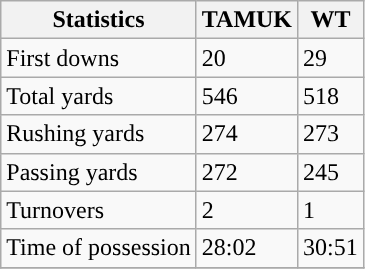<table class="wikitable" style="float: left;">
<tr>
<th>Statistics</th>
<th>TAMUK</th>
<th>WT</th>
</tr>
<tr>
<td>First downs</td>
<td>20</td>
<td>29</td>
</tr>
<tr>
<td>Total yards</td>
<td>546</td>
<td>518</td>
</tr>
<tr>
<td>Rushing yards</td>
<td>274</td>
<td>273</td>
</tr>
<tr>
<td>Passing yards</td>
<td>272</td>
<td>245</td>
</tr>
<tr>
<td>Turnovers</td>
<td>2</td>
<td>1</td>
</tr>
<tr>
<td>Time of possession</td>
<td>28:02</td>
<td>30:51</td>
</tr>
<tr>
</tr>
</table>
